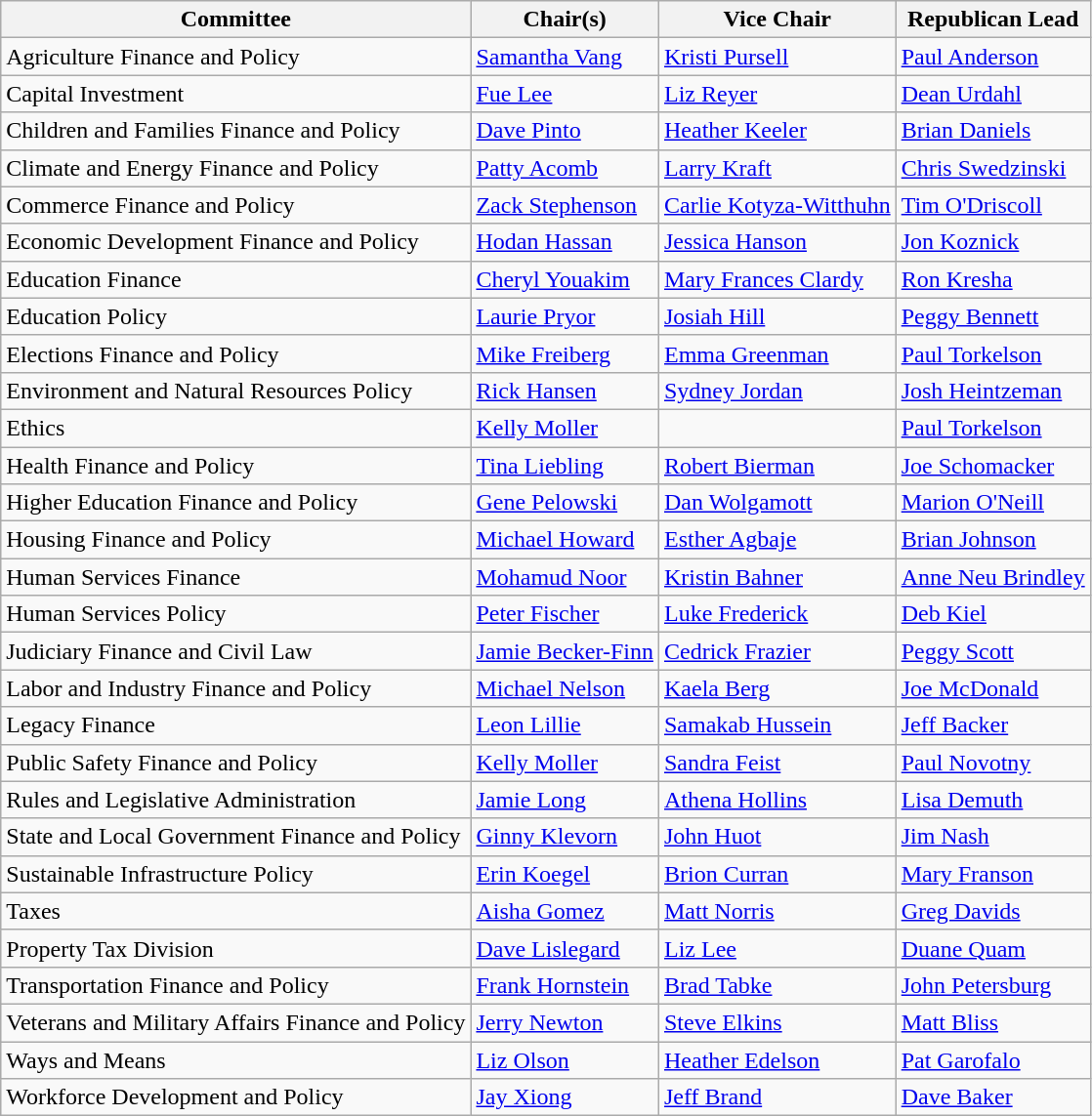<table class="wikitable">
<tr>
<th colspan="3">Committee</th>
<th>Chair(s)</th>
<th>Vice Chair</th>
<th>Republican Lead</th>
</tr>
<tr>
<td colspan="3">Agriculture Finance and Policy</td>
<td><a href='#'>Samantha Vang</a></td>
<td><a href='#'>Kristi Pursell</a></td>
<td><a href='#'>Paul Anderson</a></td>
</tr>
<tr>
<td colspan="3">Capital Investment</td>
<td><a href='#'>Fue Lee</a></td>
<td><a href='#'>Liz Reyer</a></td>
<td><a href='#'>Dean Urdahl</a></td>
</tr>
<tr>
<td colspan="3">Children and Families Finance and Policy</td>
<td><a href='#'>Dave Pinto</a></td>
<td><a href='#'>Heather Keeler</a></td>
<td><a href='#'>Brian Daniels</a></td>
</tr>
<tr>
<td colspan="3">Climate and Energy Finance and Policy</td>
<td><a href='#'>Patty Acomb</a></td>
<td><a href='#'>Larry Kraft</a></td>
<td><a href='#'>Chris Swedzinski</a></td>
</tr>
<tr>
<td colspan="3">Commerce Finance and Policy</td>
<td><a href='#'>Zack Stephenson</a></td>
<td><a href='#'>Carlie Kotyza-Witthuhn</a></td>
<td><a href='#'>Tim O'Driscoll</a></td>
</tr>
<tr>
<td colspan="3">Economic Development Finance and Policy</td>
<td><a href='#'>Hodan Hassan</a></td>
<td><a href='#'>Jessica Hanson</a></td>
<td><a href='#'>Jon Koznick</a></td>
</tr>
<tr>
<td colspan="3">Education Finance</td>
<td><a href='#'>Cheryl Youakim</a></td>
<td><a href='#'>Mary Frances Clardy</a></td>
<td><a href='#'>Ron Kresha</a></td>
</tr>
<tr>
<td colspan="3">Education Policy</td>
<td><a href='#'>Laurie Pryor</a></td>
<td><a href='#'>Josiah Hill</a></td>
<td><a href='#'>Peggy Bennett</a></td>
</tr>
<tr>
<td colspan="3">Elections Finance and Policy</td>
<td><a href='#'>Mike Freiberg</a></td>
<td><a href='#'>Emma Greenman</a></td>
<td><a href='#'>Paul Torkelson</a></td>
</tr>
<tr>
<td colspan="3">Environment and Natural Resources Policy</td>
<td><a href='#'>Rick Hansen</a></td>
<td><a href='#'>Sydney Jordan</a></td>
<td><a href='#'>Josh Heintzeman</a></td>
</tr>
<tr>
<td colspan="3">Ethics</td>
<td><a href='#'>Kelly Moller</a></td>
<td></td>
<td><a href='#'>Paul Torkelson</a></td>
</tr>
<tr>
<td colspan="3">Health Finance and Policy</td>
<td><a href='#'>Tina Liebling</a></td>
<td><a href='#'>Robert Bierman</a></td>
<td><a href='#'>Joe Schomacker</a></td>
</tr>
<tr>
<td colspan="3">Higher Education Finance and Policy</td>
<td><a href='#'>Gene Pelowski</a></td>
<td><a href='#'>Dan Wolgamott</a></td>
<td><a href='#'>Marion O'Neill</a></td>
</tr>
<tr>
<td colspan="3">Housing Finance and Policy</td>
<td><a href='#'>Michael Howard</a></td>
<td><a href='#'>Esther Agbaje</a></td>
<td><a href='#'>Brian Johnson</a></td>
</tr>
<tr>
<td colspan="3">Human Services Finance</td>
<td><a href='#'>Mohamud Noor</a></td>
<td><a href='#'>Kristin Bahner</a></td>
<td><a href='#'>Anne Neu Brindley</a></td>
</tr>
<tr>
<td colspan="3">Human Services Policy</td>
<td><a href='#'>Peter Fischer</a></td>
<td><a href='#'>Luke Frederick</a></td>
<td><a href='#'>Deb Kiel</a></td>
</tr>
<tr>
<td colspan="3">Judiciary Finance and Civil Law</td>
<td><a href='#'>Jamie Becker-Finn</a></td>
<td><a href='#'>Cedrick Frazier</a></td>
<td><a href='#'>Peggy Scott</a></td>
</tr>
<tr>
<td colspan="3">Labor and Industry Finance and Policy</td>
<td><a href='#'>Michael Nelson</a></td>
<td><a href='#'>Kaela Berg</a></td>
<td><a href='#'>Joe McDonald</a></td>
</tr>
<tr>
<td colspan="3">Legacy Finance</td>
<td><a href='#'>Leon Lillie</a></td>
<td><a href='#'>Samakab Hussein</a></td>
<td><a href='#'>Jeff Backer</a></td>
</tr>
<tr>
<td colspan="3">Public Safety Finance and Policy</td>
<td><a href='#'>Kelly Moller</a></td>
<td><a href='#'>Sandra Feist</a></td>
<td><a href='#'>Paul Novotny</a></td>
</tr>
<tr>
<td colspan="3">Rules and Legislative Administration</td>
<td><a href='#'>Jamie Long</a></td>
<td><a href='#'>Athena Hollins</a></td>
<td><a href='#'>Lisa Demuth</a></td>
</tr>
<tr>
<td colspan="3">State and Local Government Finance and Policy</td>
<td><a href='#'>Ginny Klevorn</a></td>
<td><a href='#'>John Huot</a></td>
<td><a href='#'>Jim Nash</a></td>
</tr>
<tr>
<td colspan="3">Sustainable Infrastructure Policy</td>
<td><a href='#'>Erin Koegel</a></td>
<td><a href='#'>Brion Curran</a></td>
<td><a href='#'>Mary Franson</a></td>
</tr>
<tr>
<td colspan="3">Taxes</td>
<td><a href='#'>Aisha Gomez</a></td>
<td><a href='#'>Matt Norris</a></td>
<td><a href='#'>Greg Davids</a></td>
</tr>
<tr>
<td colspan="3">Property Tax Division</td>
<td><a href='#'>Dave Lislegard</a></td>
<td><a href='#'>Liz Lee</a></td>
<td><a href='#'>Duane Quam</a></td>
</tr>
<tr>
<td colspan="3">Transportation Finance and Policy</td>
<td><a href='#'>Frank Hornstein</a></td>
<td><a href='#'>Brad Tabke</a></td>
<td><a href='#'>John Petersburg</a></td>
</tr>
<tr>
<td colspan="3">Veterans and Military Affairs Finance and Policy</td>
<td><a href='#'>Jerry Newton</a></td>
<td><a href='#'>Steve Elkins</a></td>
<td><a href='#'>Matt Bliss</a></td>
</tr>
<tr>
<td colspan="3">Ways and Means</td>
<td><a href='#'>Liz Olson</a></td>
<td><a href='#'>Heather Edelson</a></td>
<td><a href='#'>Pat Garofalo</a></td>
</tr>
<tr>
<td colspan="3">Workforce Development and Policy</td>
<td><a href='#'>Jay Xiong</a></td>
<td><a href='#'>Jeff Brand</a></td>
<td><a href='#'>Dave Baker</a></td>
</tr>
</table>
